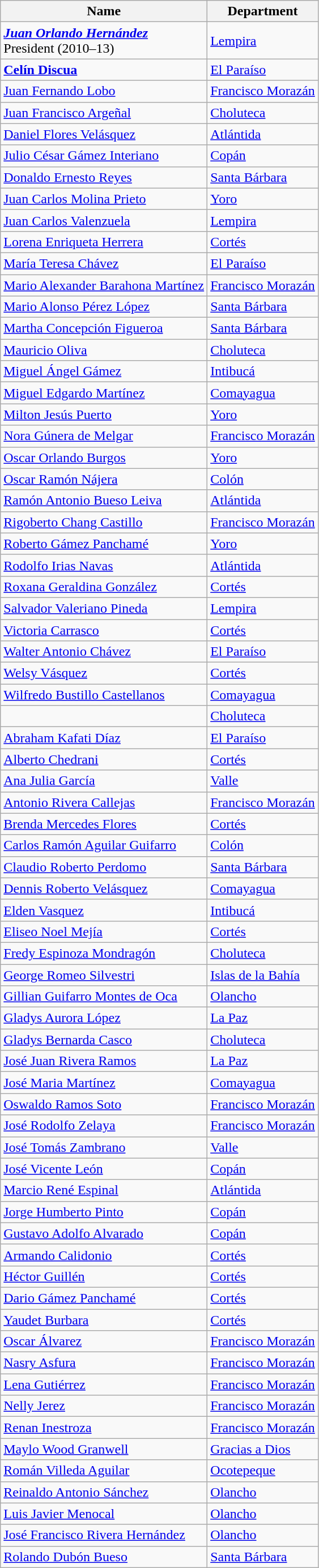<table class="wikitable sortable">
<tr>
<th>Name</th>
<th>Department</th>
</tr>
<tr>
<td><strong><em><a href='#'>Juan Orlando Hernández</a></em></strong><br>President (2010–13)</td>
<td><a href='#'>Lempira</a></td>
</tr>
<tr>
<td><strong><a href='#'>Celín Discua</a></strong></td>
<td><a href='#'>El Paraíso</a></td>
</tr>
<tr>
<td><a href='#'>Juan Fernando Lobo</a></td>
<td><a href='#'>Francisco Morazán</a></td>
</tr>
<tr>
<td><a href='#'>Juan Francisco Argeñal</a></td>
<td><a href='#'>Choluteca</a></td>
</tr>
<tr>
<td><a href='#'>Daniel Flores Velásquez</a></td>
<td><a href='#'>Atlántida</a></td>
</tr>
<tr>
<td><a href='#'>Julio César Gámez Interiano</a></td>
<td><a href='#'>Copán</a></td>
</tr>
<tr>
<td><a href='#'>Donaldo Ernesto Reyes</a></td>
<td><a href='#'>Santa Bárbara</a></td>
</tr>
<tr>
<td><a href='#'>Juan Carlos Molina Prieto</a></td>
<td><a href='#'>Yoro</a></td>
</tr>
<tr>
<td><a href='#'>Juan Carlos Valenzuela</a></td>
<td><a href='#'>Lempira</a></td>
</tr>
<tr>
<td><a href='#'>Lorena Enriqueta Herrera</a></td>
<td><a href='#'>Cortés</a></td>
</tr>
<tr>
<td><a href='#'>María Teresa Chávez</a></td>
<td><a href='#'>El Paraíso</a></td>
</tr>
<tr>
<td><a href='#'>Mario Alexander Barahona Martínez</a></td>
<td><a href='#'>Francisco Morazán</a></td>
</tr>
<tr>
<td><a href='#'>Mario Alonso Pérez López</a></td>
<td><a href='#'>Santa Bárbara</a></td>
</tr>
<tr>
<td><a href='#'>Martha Concepción Figueroa</a></td>
<td><a href='#'>Santa Bárbara</a></td>
</tr>
<tr>
<td><a href='#'>Mauricio Oliva</a></td>
<td><a href='#'>Choluteca</a></td>
</tr>
<tr>
<td><a href='#'>Miguel Ángel Gámez</a></td>
<td><a href='#'>Intibucá</a></td>
</tr>
<tr>
<td><a href='#'>Miguel Edgardo Martínez</a></td>
<td><a href='#'>Comayagua</a></td>
</tr>
<tr>
<td><a href='#'>Milton Jesús Puerto</a></td>
<td><a href='#'>Yoro</a></td>
</tr>
<tr>
<td><a href='#'>Nora Gúnera de Melgar</a></td>
<td><a href='#'>Francisco Morazán</a></td>
</tr>
<tr>
<td><a href='#'>Oscar Orlando Burgos</a></td>
<td><a href='#'>Yoro</a></td>
</tr>
<tr>
<td><a href='#'>Oscar Ramón Nájera</a></td>
<td><a href='#'>Colón</a></td>
</tr>
<tr>
<td><a href='#'>Ramón Antonio Bueso Leiva</a></td>
<td><a href='#'>Atlántida</a></td>
</tr>
<tr>
<td><a href='#'>Rigoberto Chang Castillo</a></td>
<td><a href='#'>Francisco Morazán</a></td>
</tr>
<tr>
<td><a href='#'>Roberto Gámez Panchamé</a></td>
<td><a href='#'>Yoro</a></td>
</tr>
<tr>
<td><a href='#'>Rodolfo Irias Navas</a></td>
<td><a href='#'>Atlántida</a></td>
</tr>
<tr>
<td><a href='#'>Roxana Geraldina González</a></td>
<td><a href='#'>Cortés</a></td>
</tr>
<tr>
<td><a href='#'>Salvador Valeriano Pineda</a></td>
<td><a href='#'>Lempira</a></td>
</tr>
<tr>
<td><a href='#'>Victoria Carrasco</a></td>
<td><a href='#'>Cortés</a></td>
</tr>
<tr>
<td><a href='#'>Walter Antonio Chávez</a></td>
<td><a href='#'>El Paraíso</a></td>
</tr>
<tr>
<td><a href='#'>Welsy Vásquez</a></td>
<td><a href='#'>Cortés</a></td>
</tr>
<tr>
<td><a href='#'>Wilfredo Bustillo Castellanos</a></td>
<td><a href='#'>Comayagua</a></td>
</tr>
<tr>
<td></td>
<td><a href='#'>Choluteca</a></td>
</tr>
<tr>
<td><a href='#'>Abraham Kafati Díaz</a></td>
<td><a href='#'>El Paraíso</a></td>
</tr>
<tr>
<td><a href='#'>Alberto Chedrani</a></td>
<td><a href='#'>Cortés</a></td>
</tr>
<tr>
<td><a href='#'>Ana Julia García</a></td>
<td><a href='#'>Valle</a></td>
</tr>
<tr>
<td><a href='#'>Antonio Rivera Callejas</a></td>
<td><a href='#'>Francisco Morazán</a></td>
</tr>
<tr>
<td><a href='#'>Brenda Mercedes Flores</a></td>
<td><a href='#'>Cortés</a></td>
</tr>
<tr>
<td><a href='#'>Carlos Ramón Aguilar Guifarro</a></td>
<td><a href='#'>Colón</a></td>
</tr>
<tr>
<td><a href='#'>Claudio Roberto Perdomo</a></td>
<td><a href='#'>Santa Bárbara</a></td>
</tr>
<tr>
<td><a href='#'>Dennis Roberto Velásquez</a></td>
<td><a href='#'>Comayagua</a></td>
</tr>
<tr>
<td><a href='#'>Elden Vasquez</a></td>
<td><a href='#'>Intibucá</a></td>
</tr>
<tr>
<td><a href='#'>Eliseo Noel Mejía</a></td>
<td><a href='#'>Cortés</a></td>
</tr>
<tr>
<td><a href='#'>Fredy Espinoza Mondragón</a></td>
<td><a href='#'>Choluteca</a></td>
</tr>
<tr>
<td><a href='#'>George Romeo Silvestri</a></td>
<td><a href='#'>Islas de la Bahía</a></td>
</tr>
<tr>
<td><a href='#'>Gillian Guifarro Montes de Oca</a></td>
<td><a href='#'>Olancho</a></td>
</tr>
<tr>
<td><a href='#'>Gladys Aurora López</a></td>
<td><a href='#'>La Paz</a></td>
</tr>
<tr>
<td><a href='#'>Gladys Bernarda Casco</a></td>
<td><a href='#'>Choluteca</a></td>
</tr>
<tr>
<td><a href='#'>José Juan Rivera Ramos</a></td>
<td><a href='#'>La Paz</a></td>
</tr>
<tr>
<td><a href='#'>José Maria Martínez</a></td>
<td><a href='#'>Comayagua</a></td>
</tr>
<tr>
<td><a href='#'>Oswaldo Ramos Soto</a></td>
<td><a href='#'>Francisco Morazán</a></td>
</tr>
<tr>
<td><a href='#'>José Rodolfo Zelaya</a></td>
<td><a href='#'>Francisco Morazán</a></td>
</tr>
<tr>
<td><a href='#'>José Tomás Zambrano</a></td>
<td><a href='#'>Valle</a></td>
</tr>
<tr>
<td><a href='#'>José Vicente León</a></td>
<td><a href='#'>Copán</a></td>
</tr>
<tr>
<td><a href='#'>Marcio René Espinal</a></td>
<td><a href='#'>Atlántida</a></td>
</tr>
<tr>
<td><a href='#'>Jorge Humberto Pinto</a></td>
<td><a href='#'>Copán</a></td>
</tr>
<tr>
<td><a href='#'>Gustavo Adolfo Alvarado</a></td>
<td><a href='#'>Copán</a></td>
</tr>
<tr>
<td><a href='#'>Armando Calidonio</a></td>
<td><a href='#'>Cortés</a></td>
</tr>
<tr>
<td><a href='#'>Héctor Guillén</a></td>
<td><a href='#'>Cortés</a></td>
</tr>
<tr>
<td><a href='#'>Dario Gámez Panchamé</a></td>
<td><a href='#'>Cortés</a></td>
</tr>
<tr>
<td><a href='#'>Yaudet Burbara</a></td>
<td><a href='#'>Cortés</a></td>
</tr>
<tr>
<td><a href='#'>Oscar Álvarez</a></td>
<td><a href='#'>Francisco Morazán</a></td>
</tr>
<tr>
<td><a href='#'>Nasry Asfura</a></td>
<td><a href='#'>Francisco Morazán</a></td>
</tr>
<tr>
<td><a href='#'>Lena Gutiérrez</a></td>
<td><a href='#'>Francisco Morazán</a></td>
</tr>
<tr>
<td><a href='#'>Nelly Jerez</a></td>
<td><a href='#'>Francisco Morazán</a></td>
</tr>
<tr>
<td><a href='#'>Renan Inestroza</a></td>
<td><a href='#'>Francisco Morazán</a></td>
</tr>
<tr>
<td><a href='#'>Maylo Wood Granwell</a></td>
<td><a href='#'>Gracias a Dios</a></td>
</tr>
<tr>
<td><a href='#'>Román Villeda Aguilar</a></td>
<td><a href='#'>Ocotepeque</a></td>
</tr>
<tr>
<td><a href='#'>Reinaldo Antonio Sánchez</a></td>
<td><a href='#'>Olancho</a></td>
</tr>
<tr>
<td><a href='#'>Luis Javier Menocal</a></td>
<td><a href='#'>Olancho</a></td>
</tr>
<tr>
<td><a href='#'>José Francisco Rivera Hernández</a></td>
<td><a href='#'>Olancho</a></td>
</tr>
<tr>
<td><a href='#'>Rolando Dubón Bueso</a></td>
<td><a href='#'>Santa Bárbara</a></td>
</tr>
</table>
